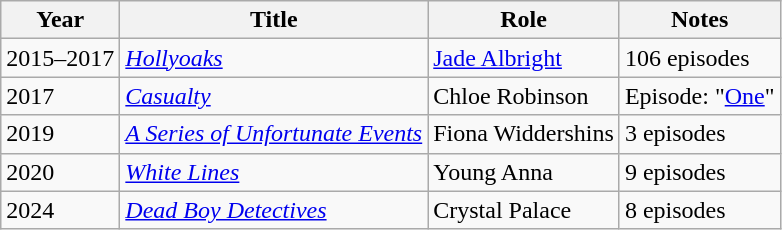<table class="wikitable sortable">
<tr>
<th>Year</th>
<th>Title</th>
<th>Role</th>
<th class="unsortable">Notes</th>
</tr>
<tr>
<td>2015–2017</td>
<td><em><a href='#'>Hollyoaks</a></em></td>
<td><a href='#'>Jade Albright</a></td>
<td>106 episodes</td>
</tr>
<tr>
<td>2017</td>
<td><em><a href='#'>Casualty</a></em></td>
<td>Chloe Robinson</td>
<td>Episode: "<a href='#'>One</a>"</td>
</tr>
<tr>
<td>2019</td>
<td><em><a href='#'>A Series of Unfortunate Events</a></em></td>
<td>Fiona Widdershins</td>
<td>3 episodes</td>
</tr>
<tr>
<td>2020</td>
<td><em><a href='#'>White Lines</a></em></td>
<td>Young Anna</td>
<td>9 episodes</td>
</tr>
<tr>
<td>2024</td>
<td><em><a href='#'>Dead Boy Detectives</a></em></td>
<td>Crystal Palace</td>
<td>8 episodes</td>
</tr>
</table>
